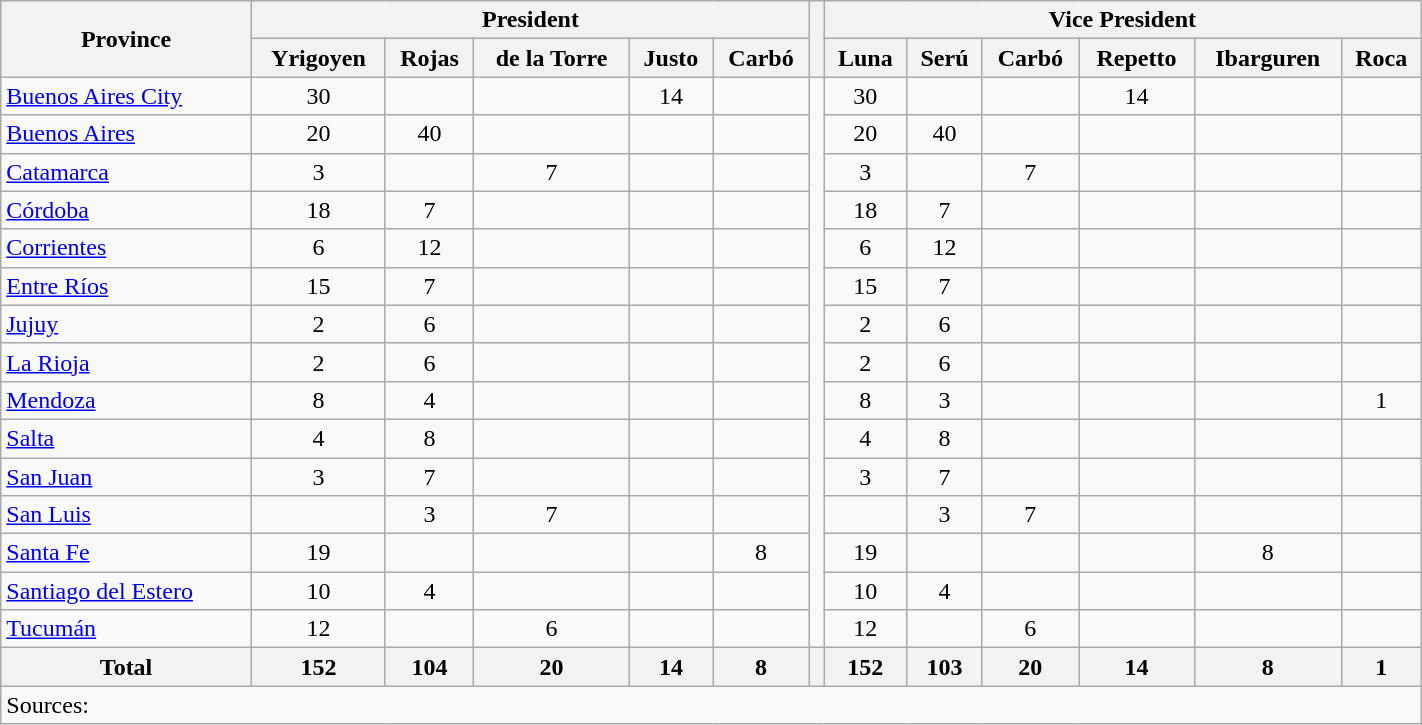<table class="wikitable" width="75%" style="text-align:center;">
<tr>
<th rowspan=2>Province</th>
<th colspan=5>President</th>
<th rowspan=2 width="1%"></th>
<th colspan=6>Vice President</th>
</tr>
<tr>
<th>Yrigoyen</th>
<th>Rojas</th>
<th>de la Torre</th>
<th>Justo</th>
<th>Carbó</th>
<th>Luna</th>
<th>Serú</th>
<th>Carbó</th>
<th>Repetto</th>
<th>Ibarguren</th>
<th>Roca</th>
</tr>
<tr>
<td align="left"><a href='#'>Buenos Aires City</a></td>
<td>30</td>
<td></td>
<td></td>
<td>14</td>
<td></td>
<td rowspan=15></td>
<td>30</td>
<td></td>
<td></td>
<td>14</td>
<td></td>
<td></td>
</tr>
<tr>
<td align="left"><a href='#'>Buenos Aires</a></td>
<td>20</td>
<td>40</td>
<td></td>
<td></td>
<td></td>
<td>20</td>
<td>40</td>
<td></td>
<td></td>
<td></td>
<td></td>
</tr>
<tr>
<td align="left"><a href='#'>Catamarca</a></td>
<td>3</td>
<td></td>
<td>7</td>
<td></td>
<td></td>
<td>3</td>
<td></td>
<td>7</td>
<td></td>
<td></td>
<td></td>
</tr>
<tr>
<td align="left"><a href='#'>Córdoba</a></td>
<td>18</td>
<td>7</td>
<td></td>
<td></td>
<td></td>
<td>18</td>
<td>7</td>
<td></td>
<td></td>
<td></td>
<td></td>
</tr>
<tr>
<td align="left"><a href='#'>Corrientes</a></td>
<td>6</td>
<td>12</td>
<td></td>
<td></td>
<td></td>
<td>6</td>
<td>12</td>
<td></td>
<td></td>
<td></td>
<td></td>
</tr>
<tr>
<td align="left"><a href='#'>Entre Ríos</a></td>
<td>15</td>
<td>7</td>
<td></td>
<td></td>
<td></td>
<td>15</td>
<td>7</td>
<td></td>
<td></td>
<td></td>
<td></td>
</tr>
<tr>
<td align="left"><a href='#'>Jujuy</a></td>
<td>2</td>
<td>6</td>
<td></td>
<td></td>
<td></td>
<td>2</td>
<td>6</td>
<td></td>
<td></td>
<td></td>
<td></td>
</tr>
<tr>
<td align="left"><a href='#'>La Rioja</a></td>
<td>2</td>
<td>6</td>
<td></td>
<td></td>
<td></td>
<td>2</td>
<td>6</td>
<td></td>
<td></td>
<td></td>
<td></td>
</tr>
<tr>
<td align="left"><a href='#'>Mendoza</a></td>
<td>8</td>
<td>4</td>
<td></td>
<td></td>
<td></td>
<td>8</td>
<td>3</td>
<td></td>
<td></td>
<td></td>
<td>1</td>
</tr>
<tr>
<td align="left"><a href='#'>Salta</a></td>
<td>4</td>
<td>8</td>
<td></td>
<td></td>
<td></td>
<td>4</td>
<td>8</td>
<td></td>
<td></td>
<td></td>
<td></td>
</tr>
<tr>
<td align="left"><a href='#'>San Juan</a></td>
<td>3</td>
<td>7</td>
<td></td>
<td></td>
<td></td>
<td>3</td>
<td>7</td>
<td></td>
<td></td>
<td></td>
<td></td>
</tr>
<tr>
<td align="left"><a href='#'>San Luis</a></td>
<td></td>
<td>3</td>
<td>7</td>
<td></td>
<td></td>
<td></td>
<td>3</td>
<td>7</td>
<td></td>
<td></td>
<td></td>
</tr>
<tr>
<td align="left"><a href='#'>Santa Fe</a></td>
<td>19</td>
<td></td>
<td></td>
<td></td>
<td>8</td>
<td>19</td>
<td></td>
<td></td>
<td></td>
<td>8</td>
<td></td>
</tr>
<tr>
<td align="left"><a href='#'>Santiago del Estero</a></td>
<td>10</td>
<td>4</td>
<td></td>
<td></td>
<td></td>
<td>10</td>
<td>4</td>
<td></td>
<td></td>
<td></td>
<td></td>
</tr>
<tr>
<td align="left"><a href='#'>Tucumán</a></td>
<td>12</td>
<td></td>
<td>6</td>
<td></td>
<td></td>
<td>12</td>
<td></td>
<td>6</td>
<td></td>
<td></td>
<td></td>
</tr>
<tr>
<th>Total</th>
<th>152</th>
<th>104</th>
<th>20</th>
<th>14</th>
<th>8</th>
<th></th>
<th>152</th>
<th>103</th>
<th>20</th>
<th>14</th>
<th>8</th>
<th>1</th>
</tr>
<tr>
<td colspan=13 align="left">Sources:</td>
</tr>
</table>
